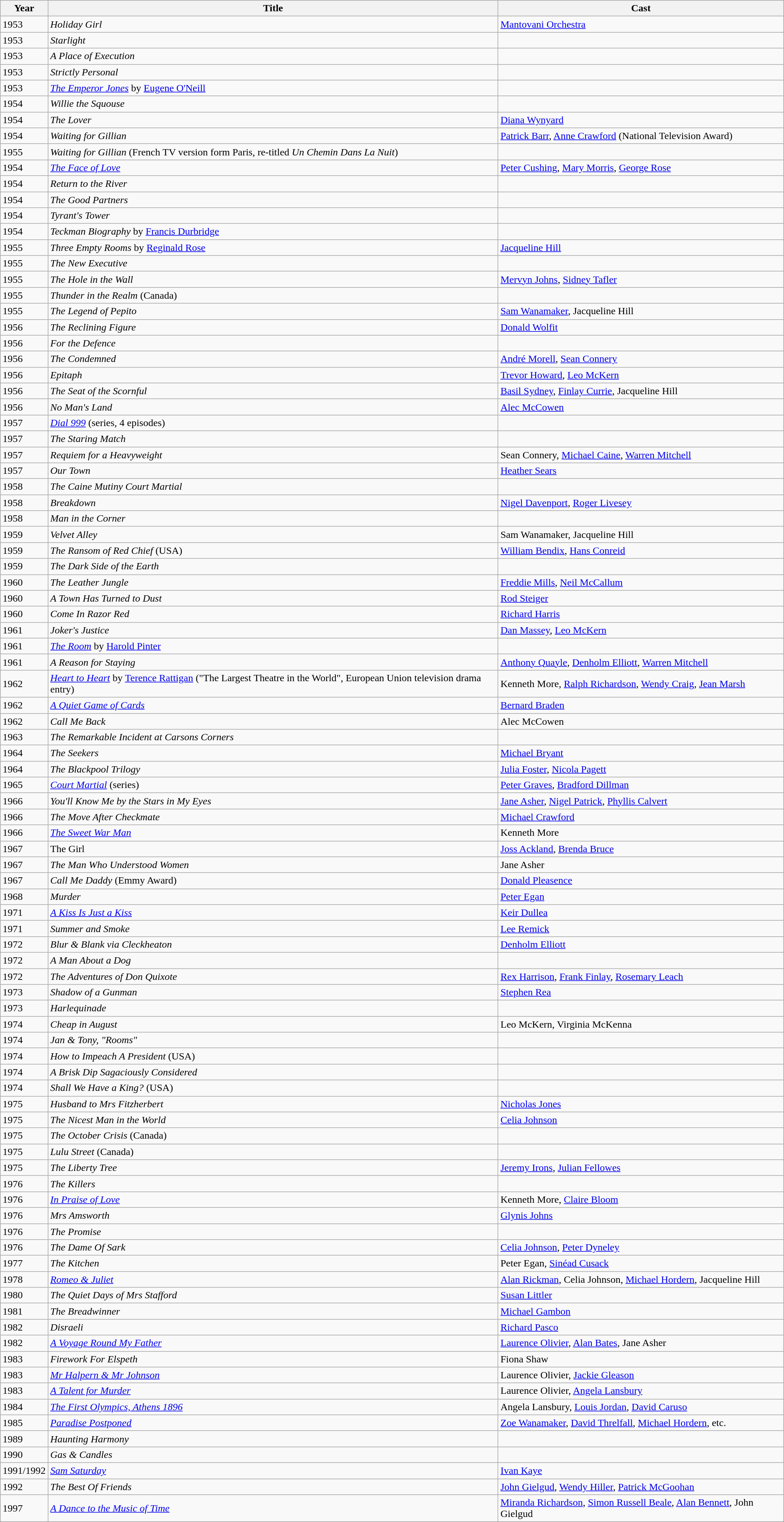<table class="wikitable">
<tr>
<th>Year</th>
<th>Title</th>
<th>Cast</th>
</tr>
<tr>
<td>1953</td>
<td><em>Holiday Girl</em></td>
<td><a href='#'>Mantovani Orchestra</a></td>
</tr>
<tr>
<td>1953</td>
<td><em>Starlight</em></td>
<td></td>
</tr>
<tr>
<td>1953</td>
<td><em>A Place of Execution</em></td>
<td></td>
</tr>
<tr>
<td>1953</td>
<td><em>Strictly Personal</em></td>
<td></td>
</tr>
<tr>
<td>1953</td>
<td><em><a href='#'>The Emperor Jones</a></em> by <a href='#'>Eugene O'Neill</a></td>
<td></td>
</tr>
<tr>
<td>1954</td>
<td><em>Willie the Squouse</em></td>
<td></td>
</tr>
<tr>
<td>1954</td>
<td><em>The Lover</em></td>
<td><a href='#'>Diana Wynyard</a></td>
</tr>
<tr>
<td>1954</td>
<td><em>Waiting for Gillian</em></td>
<td><a href='#'>Patrick Barr</a>, <a href='#'>Anne Crawford</a> (National Television Award)</td>
</tr>
<tr>
<td>1955</td>
<td><em>Waiting for Gillian</em> (French TV version form Paris, re-titled <em>Un Chemin Dans La Nuit</em>)</td>
<td></td>
</tr>
<tr>
<td>1954</td>
<td><em><a href='#'>The Face of Love</a></em></td>
<td><a href='#'>Peter Cushing</a>, <a href='#'>Mary Morris</a>, <a href='#'>George Rose</a></td>
</tr>
<tr>
<td>1954</td>
<td><em>Return to the River</em></td>
<td></td>
</tr>
<tr>
<td>1954</td>
<td><em>The Good Partners</em></td>
<td></td>
</tr>
<tr>
<td>1954</td>
<td><em>Tyrant's Tower</em></td>
<td></td>
</tr>
<tr>
<td>1954</td>
<td><em>Teckman Biography</em> by <a href='#'>Francis Durbridge</a></td>
<td></td>
</tr>
<tr>
<td>1955</td>
<td><em>Three Empty Rooms</em> by <a href='#'>Reginald Rose</a></td>
<td><a href='#'>Jacqueline Hill</a></td>
</tr>
<tr>
<td>1955</td>
<td><em>The New Executive</em></td>
<td></td>
</tr>
<tr>
<td>1955</td>
<td><em>The Hole in the Wall</em></td>
<td><a href='#'>Mervyn Johns</a>, <a href='#'>Sidney Tafler</a></td>
</tr>
<tr>
<td>1955</td>
<td><em>Thunder in the Realm</em> (Canada)</td>
<td></td>
</tr>
<tr>
<td>1955</td>
<td><em>The Legend of Pepito</em></td>
<td><a href='#'>Sam Wanamaker</a>, Jacqueline Hill</td>
</tr>
<tr>
<td>1956</td>
<td><em>The Reclining Figure</em></td>
<td><a href='#'>Donald Wolfit</a></td>
</tr>
<tr>
<td>1956</td>
<td><em>For the Defence</em></td>
<td></td>
</tr>
<tr>
<td>1956</td>
<td><em>The Condemned</em></td>
<td><a href='#'>André Morell</a>, <a href='#'>Sean Connery</a></td>
</tr>
<tr>
<td>1956</td>
<td><em>Epitaph</em></td>
<td><a href='#'>Trevor Howard</a>, <a href='#'>Leo McKern</a></td>
</tr>
<tr>
<td>1956</td>
<td><em>The Seat of the Scornful</em></td>
<td><a href='#'>Basil Sydney</a>, <a href='#'>Finlay Currie</a>, Jacqueline Hill</td>
</tr>
<tr>
<td>1956</td>
<td><em>No Man's Land</em></td>
<td><a href='#'>Alec McCowen</a></td>
</tr>
<tr>
<td>1957</td>
<td><em><a href='#'>Dial 999</a></em> (series, 4 episodes)</td>
<td></td>
</tr>
<tr>
<td>1957</td>
<td><em>The Staring Match</em></td>
<td></td>
</tr>
<tr>
<td>1957</td>
<td><em>Requiem for a Heavyweight</em></td>
<td>Sean Connery, <a href='#'>Michael Caine</a>, <a href='#'>Warren Mitchell</a></td>
</tr>
<tr>
<td>1957</td>
<td><em>Our Town</em></td>
<td><a href='#'>Heather Sears</a></td>
</tr>
<tr>
<td>1958</td>
<td><em>The Caine Mutiny Court Martial</em></td>
<td></td>
</tr>
<tr>
<td>1958</td>
<td><em>Breakdown</em></td>
<td><a href='#'>Nigel Davenport</a>, <a href='#'>Roger Livesey</a></td>
</tr>
<tr>
<td>1958</td>
<td><em>Man in the Corner</em></td>
<td></td>
</tr>
<tr>
<td>1959</td>
<td><em>Velvet Alley</em></td>
<td>Sam Wanamaker, Jacqueline Hill</td>
</tr>
<tr>
<td>1959</td>
<td><em>The Ransom of Red Chief</em> (USA)</td>
<td><a href='#'>William Bendix</a>, <a href='#'>Hans Conreid</a></td>
</tr>
<tr>
<td>1959</td>
<td><em>The Dark Side of the Earth</em></td>
<td></td>
</tr>
<tr>
<td>1960</td>
<td><em>The Leather Jungle</em></td>
<td><a href='#'>Freddie Mills</a>, <a href='#'>Neil McCallum</a></td>
</tr>
<tr>
<td>1960</td>
<td><em>A Town Has Turned to Dust</em></td>
<td><a href='#'>Rod Steiger</a></td>
</tr>
<tr>
<td>1960</td>
<td><em>Come In Razor Red</em></td>
<td><a href='#'>Richard Harris</a></td>
</tr>
<tr>
<td>1961</td>
<td><em>Joker's Justice</em></td>
<td><a href='#'>Dan Massey</a>, <a href='#'>Leo McKern</a></td>
</tr>
<tr>
<td>1961</td>
<td><em><a href='#'>The Room</a></em> by <a href='#'>Harold Pinter</a></td>
<td></td>
</tr>
<tr>
<td>1961</td>
<td><em>A Reason for Staying</em></td>
<td><a href='#'>Anthony Quayle</a>, <a href='#'>Denholm Elliott</a>, <a href='#'>Warren Mitchell</a></td>
</tr>
<tr>
<td>1962</td>
<td><em><a href='#'>Heart to Heart</a></em> by <a href='#'>Terence Rattigan</a> ("The Largest Theatre in the World", European Union television drama entry)</td>
<td>Kenneth More, <a href='#'>Ralph Richardson</a>, <a href='#'>Wendy Craig</a>, <a href='#'>Jean Marsh</a></td>
</tr>
<tr>
<td>1962</td>
<td><em><a href='#'>A Quiet Game of Cards</a></em></td>
<td><a href='#'>Bernard Braden</a></td>
</tr>
<tr>
<td>1962</td>
<td><em>Call Me Back</em></td>
<td>Alec McCowen</td>
</tr>
<tr>
<td>1963</td>
<td><em>The Remarkable Incident at Carsons Corners</em></td>
<td></td>
</tr>
<tr>
<td>1964</td>
<td><em>The Seekers</em></td>
<td><a href='#'>Michael Bryant</a></td>
</tr>
<tr>
<td>1964</td>
<td><em>The Blackpool Trilogy</em></td>
<td><a href='#'>Julia Foster</a>, <a href='#'>Nicola Pagett</a></td>
</tr>
<tr>
<td>1965</td>
<td><em><a href='#'>Court Martial</a></em> (series)</td>
<td><a href='#'>Peter Graves</a>, <a href='#'>Bradford Dillman</a></td>
</tr>
<tr>
<td>1966</td>
<td><em>You'll Know Me by the Stars in My Eyes</em></td>
<td><a href='#'>Jane Asher</a>, <a href='#'>Nigel Patrick</a>, <a href='#'>Phyllis Calvert</a></td>
</tr>
<tr>
<td>1966</td>
<td><em>The Move After Checkmate</em></td>
<td><a href='#'>Michael Crawford</a></td>
</tr>
<tr>
<td>1966</td>
<td><em><a href='#'>The Sweet War Man</a></em></td>
<td>Kenneth More</td>
</tr>
<tr>
<td>1967</td>
<td>The Girl</td>
<td><a href='#'>Joss Ackland</a>, <a href='#'>Brenda Bruce</a></td>
</tr>
<tr>
<td>1967</td>
<td><em>The Man Who Understood Women</em></td>
<td>Jane Asher</td>
</tr>
<tr>
<td>1967</td>
<td><em>Call Me Daddy</em> (Emmy Award)</td>
<td><a href='#'>Donald Pleasence</a></td>
</tr>
<tr>
<td>1968</td>
<td><em>Murder</em></td>
<td><a href='#'>Peter Egan</a></td>
</tr>
<tr>
<td>1971</td>
<td><em><a href='#'>A Kiss Is Just a Kiss</a></em></td>
<td><a href='#'>Keir Dullea</a></td>
</tr>
<tr>
<td>1971</td>
<td><em>Summer and Smoke</em></td>
<td><a href='#'>Lee Remick</a></td>
</tr>
<tr>
<td>1972</td>
<td><em>Blur & Blank via Cleckheaton</em></td>
<td><a href='#'>Denholm Elliott</a></td>
</tr>
<tr>
<td>1972</td>
<td><em>A Man About a Dog</em></td>
<td></td>
</tr>
<tr>
<td>1972</td>
<td><em>The Adventures of Don Quixote</em></td>
<td><a href='#'>Rex Harrison</a>, <a href='#'>Frank Finlay</a>, <a href='#'>Rosemary Leach</a></td>
</tr>
<tr>
<td>1973</td>
<td><em>Shadow of a Gunman</em></td>
<td><a href='#'>Stephen Rea</a></td>
</tr>
<tr>
<td>1973</td>
<td><em>Harlequinade</em></td>
<td></td>
</tr>
<tr>
<td>1974</td>
<td><em>Cheap in August</em></td>
<td>Leo McKern, Virginia McKenna</td>
</tr>
<tr>
<td>1974</td>
<td><em>Jan & Tony, "Rooms"</em></td>
<td></td>
</tr>
<tr>
<td>1974</td>
<td><em>How to Impeach A President</em> (USA)</td>
<td></td>
</tr>
<tr>
<td>1974</td>
<td><em>A Brisk Dip Sagaciously Considered</em></td>
<td></td>
</tr>
<tr>
<td>1974</td>
<td><em>Shall We Have a King?</em> (USA)</td>
<td></td>
</tr>
<tr>
<td>1975</td>
<td><em>Husband to Mrs Fitzherbert</em></td>
<td><a href='#'>Nicholas Jones</a></td>
</tr>
<tr>
<td>1975</td>
<td><em>The Nicest Man in the World</em></td>
<td><a href='#'>Celia Johnson</a></td>
</tr>
<tr>
<td>1975</td>
<td><em>The October Crisis</em> (Canada)</td>
<td></td>
</tr>
<tr>
<td>1975</td>
<td><em>Lulu Street</em> (Canada)</td>
<td></td>
</tr>
<tr>
<td>1975</td>
<td><em>The Liberty Tree</em></td>
<td><a href='#'>Jeremy Irons</a>, <a href='#'>Julian Fellowes</a></td>
</tr>
<tr>
<td>1976</td>
<td><em>The Killers</em></td>
<td></td>
</tr>
<tr>
<td>1976</td>
<td><em><a href='#'>In Praise of Love</a></em></td>
<td>Kenneth More, <a href='#'>Claire Bloom</a></td>
</tr>
<tr>
<td>1976</td>
<td><em>Mrs Amsworth</em></td>
<td><a href='#'>Glynis Johns</a></td>
</tr>
<tr>
<td>1976</td>
<td><em>The Promise</em></td>
<td></td>
</tr>
<tr>
<td>1976</td>
<td><em>The Dame Of Sark</em></td>
<td><a href='#'>Celia Johnson</a>, <a href='#'>Peter Dyneley</a></td>
</tr>
<tr>
<td>1977</td>
<td><em>The Kitchen</em></td>
<td>Peter Egan, <a href='#'>Sinéad Cusack</a></td>
</tr>
<tr>
<td>1978</td>
<td><em><a href='#'>Romeo & Juliet</a></em></td>
<td><a href='#'>Alan Rickman</a>, Celia Johnson, <a href='#'>Michael Hordern</a>, Jacqueline Hill</td>
</tr>
<tr>
<td>1980</td>
<td><em>The Quiet Days of Mrs Stafford</em></td>
<td><a href='#'>Susan Littler</a></td>
</tr>
<tr>
<td>1981</td>
<td><em>The Breadwinner</em></td>
<td><a href='#'>Michael Gambon</a></td>
</tr>
<tr>
<td>1982</td>
<td><em>Disraeli</em></td>
<td><a href='#'>Richard Pasco</a></td>
</tr>
<tr>
<td>1982</td>
<td><em><a href='#'>A Voyage Round My Father</a></em></td>
<td><a href='#'>Laurence Olivier</a>, <a href='#'>Alan Bates</a>, Jane Asher</td>
</tr>
<tr>
<td>1983</td>
<td><em>Firework For Elspeth</em></td>
<td>Fiona Shaw</td>
</tr>
<tr>
<td>1983</td>
<td><em><a href='#'>Mr Halpern & Mr Johnson</a></em></td>
<td>Laurence Olivier, <a href='#'>Jackie Gleason</a></td>
</tr>
<tr>
<td>1983</td>
<td><em><a href='#'>A Talent for Murder</a></em></td>
<td>Laurence Olivier, <a href='#'>Angela Lansbury</a></td>
</tr>
<tr>
<td>1984</td>
<td><em><a href='#'>The First Olympics, Athens 1896</a></em></td>
<td>Angela Lansbury, <a href='#'>Louis Jordan</a>, <a href='#'>David Caruso</a></td>
</tr>
<tr>
<td>1985</td>
<td><em><a href='#'>Paradise Postponed</a></em></td>
<td><a href='#'>Zoe Wanamaker</a>, <a href='#'>David Threlfall</a>, <a href='#'>Michael Hordern</a>, etc.</td>
</tr>
<tr>
<td>1989</td>
<td><em>Haunting Harmony</em></td>
<td></td>
</tr>
<tr>
<td>1990</td>
<td><em>Gas & Candles</em></td>
<td></td>
</tr>
<tr>
<td>1991/1992</td>
<td><em><a href='#'>Sam Saturday</a></em></td>
<td><a href='#'>Ivan Kaye</a></td>
</tr>
<tr>
<td>1992</td>
<td><em>The Best Of Friends</em></td>
<td><a href='#'>John Gielgud</a>, <a href='#'>Wendy Hiller</a>, <a href='#'>Patrick McGoohan</a></td>
</tr>
<tr>
<td>1997</td>
<td><em><a href='#'>A Dance to the Music of Time</a></em></td>
<td><a href='#'>Miranda Richardson</a>, <a href='#'>Simon Russell Beale</a>, <a href='#'>Alan Bennett</a>, John Gielgud</td>
</tr>
</table>
